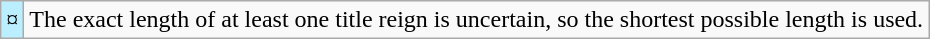<table class="wikitable">
<tr>
<td style="background-color:#bbeeff">¤</td>
<td>The exact length of at least one title reign is uncertain, so the shortest possible length is used.</td>
</tr>
</table>
